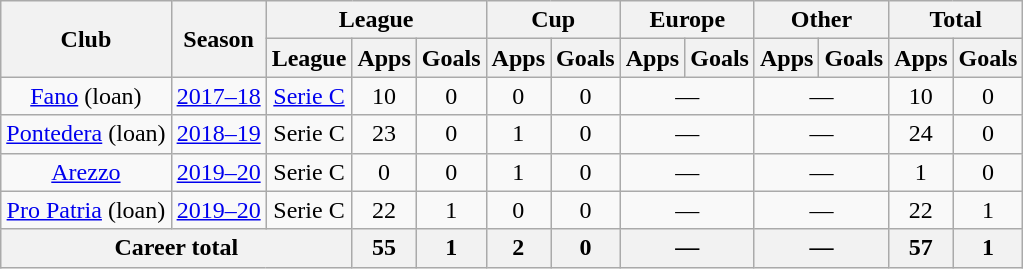<table class="wikitable" style="text-align: center;">
<tr>
<th rowspan="2">Club</th>
<th rowspan="2">Season</th>
<th colspan="3">League</th>
<th colspan="2">Cup</th>
<th colspan="2">Europe</th>
<th colspan="2">Other</th>
<th colspan="2">Total</th>
</tr>
<tr>
<th>League</th>
<th>Apps</th>
<th>Goals</th>
<th>Apps</th>
<th>Goals</th>
<th>Apps</th>
<th>Goals</th>
<th>Apps</th>
<th>Goals</th>
<th>Apps</th>
<th>Goals</th>
</tr>
<tr>
<td><a href='#'>Fano</a> (loan)</td>
<td><a href='#'>2017–18</a></td>
<td><a href='#'>Serie C</a></td>
<td>10</td>
<td>0</td>
<td>0</td>
<td>0</td>
<td colspan="2">—</td>
<td colspan="2">—</td>
<td>10</td>
<td>0</td>
</tr>
<tr>
<td><a href='#'>Pontedera</a> (loan)</td>
<td><a href='#'>2018–19</a></td>
<td>Serie C</td>
<td>23</td>
<td>0</td>
<td>1</td>
<td>0</td>
<td colspan="2">—</td>
<td colspan="2">—</td>
<td>24</td>
<td>0</td>
</tr>
<tr>
<td><a href='#'>Arezzo</a></td>
<td><a href='#'>2019–20</a></td>
<td>Serie C</td>
<td>0</td>
<td>0</td>
<td>1</td>
<td>0</td>
<td colspan="2">—</td>
<td colspan="2">—</td>
<td>1</td>
<td>0</td>
</tr>
<tr>
<td><a href='#'>Pro Patria</a> (loan)</td>
<td><a href='#'>2019–20</a></td>
<td>Serie C</td>
<td>22</td>
<td>1</td>
<td>0</td>
<td>0</td>
<td colspan="2">—</td>
<td colspan="2">—</td>
<td>22</td>
<td>1</td>
</tr>
<tr>
<th colspan="3">Career total</th>
<th>55</th>
<th>1</th>
<th>2</th>
<th>0</th>
<th colspan="2">—</th>
<th colspan="2">—</th>
<th>57</th>
<th>1</th>
</tr>
</table>
